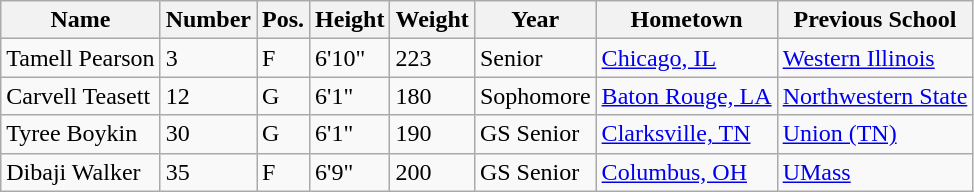<table class="wikitable sortbaskable" border="1">
<tr>
<th>Name</th>
<th>Number</th>
<th>Pos.</th>
<th>Height</th>
<th>Weight</th>
<th>Year</th>
<th>Hometown</th>
<th class="unsortable">Previous School</th>
</tr>
<tr>
<td>Tamell Pearson</td>
<td>3</td>
<td>F</td>
<td>6'10"</td>
<td>223</td>
<td>Senior</td>
<td><a href='#'>Chicago, IL</a></td>
<td><a href='#'>Western Illinois</a></td>
</tr>
<tr>
<td>Carvell Teasett</td>
<td>12</td>
<td>G</td>
<td>6'1"</td>
<td>180</td>
<td>Sophomore</td>
<td><a href='#'>Baton Rouge, LA</a></td>
<td><a href='#'>Northwestern State</a></td>
</tr>
<tr>
<td>Tyree Boykin</td>
<td>30</td>
<td>G</td>
<td>6'1"</td>
<td>190</td>
<td>GS Senior</td>
<td><a href='#'>Clarksville, TN</a></td>
<td><a href='#'>Union (TN)</a></td>
</tr>
<tr>
<td>Dibaji Walker</td>
<td>35</td>
<td>F</td>
<td>6'9"</td>
<td>200</td>
<td>GS Senior</td>
<td><a href='#'>Columbus, OH</a></td>
<td><a href='#'>UMass</a></td>
</tr>
</table>
